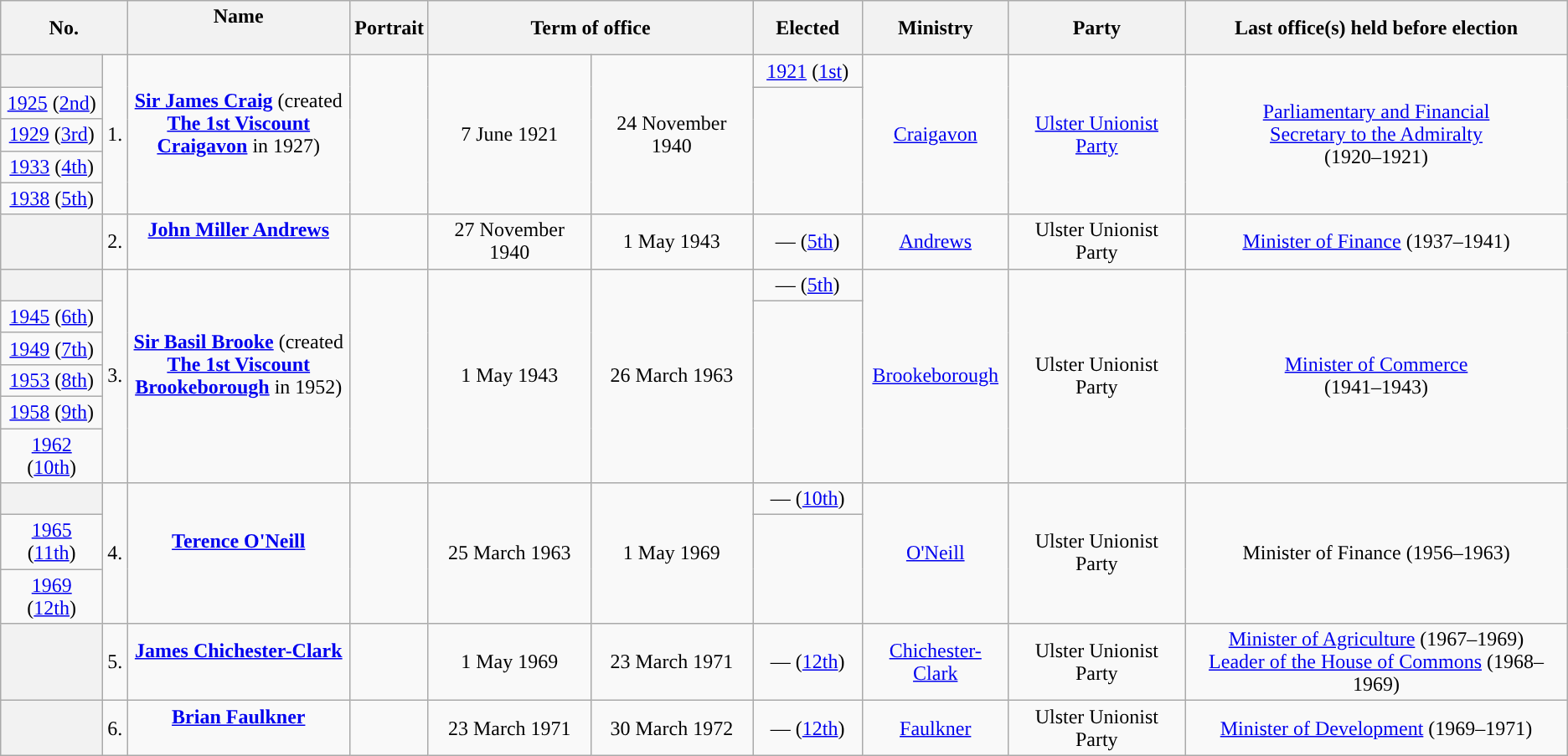<table class="wikitable" style="text-align:center">
<tr>
<th colspan=2>No.</th>
<th width=170>Name<br><br></th>
<th>Portrait</th>
<th colspan=2>Term of office</th>
<th width=80>Elected<br></th>
<th>Ministry</th>
<th>Party</th>
<th>Last office(s) held before election</th>
</tr>
<tr>
<th style="background:"></th>
<td rowspan=5>1.</td>
<td rowspan=5><strong><a href='#'>Sir James Craig</a></strong> (created <strong><a href='#'>The 1st Viscount Craigavon</a></strong> in 1927)<br><br></td>
<td rowspan=5></td>
<td rowspan=5>7 June 1921</td>
<td rowspan=5>24 November 1940</td>
<td><a href='#'>1921</a> (<a href='#'>1st</a>)</td>
<td rowspan=5><a href='#'>Craigavon</a></td>
<td rowspan=5><a href='#'>Ulster Unionist Party</a></td>
<td rowspan=5><a href='#'>Parliamentary and Financial<br>Secretary to the Admiralty</a><br>(1920–1921)</td>
</tr>
<tr>
<td><a href='#'>1925</a> (<a href='#'>2nd</a>)</td>
</tr>
<tr>
<td><a href='#'>1929</a> (<a href='#'>3rd</a>)</td>
</tr>
<tr>
<td><a href='#'>1933</a> (<a href='#'>4th</a>)</td>
</tr>
<tr>
<td><a href='#'>1938</a> (<a href='#'>5th</a>)</td>
</tr>
<tr>
<th style="background:"></th>
<td>2.</td>
<td><strong><a href='#'>John Miller Andrews</a></strong><br><br></td>
<td></td>
<td>27 November 1940</td>
<td>1 May 1943</td>
<td>— (<a href='#'>5th</a>)</td>
<td><a href='#'>Andrews</a></td>
<td>Ulster Unionist Party</td>
<td><a href='#'>Minister of Finance</a> (1937–1941)</td>
</tr>
<tr>
<th style="background:"></th>
<td rowspan=6>3.</td>
<td rowspan=6><strong><a href='#'>Sir Basil Brooke</a></strong> (created <strong><a href='#'>The 1st Viscount Brookeborough</a></strong> in 1952)<br><br></td>
<td rowspan=6></td>
<td rowspan=6>1 May 1943</td>
<td rowspan=6>26 March 1963</td>
<td>— (<a href='#'>5th</a>)</td>
<td rowspan=6><a href='#'>Brookeborough</a></td>
<td rowspan=6>Ulster Unionist Party</td>
<td rowspan=6><a href='#'>Minister of Commerce</a><br>(1941–1943)</td>
</tr>
<tr>
<td><a href='#'>1945</a> (<a href='#'>6th</a>)</td>
</tr>
<tr>
<td><a href='#'>1949</a> (<a href='#'>7th</a>)</td>
</tr>
<tr>
<td><a href='#'>1953</a> (<a href='#'>8th</a>)</td>
</tr>
<tr>
<td><a href='#'>1958</a> (<a href='#'>9th</a>)</td>
</tr>
<tr>
<td><a href='#'>1962</a> (<a href='#'>10th</a>)</td>
</tr>
<tr>
<th style="background:"></th>
<td rowspan=3>4.</td>
<td rowspan=3><strong><a href='#'>Terence O'Neill</a></strong><br><br></td>
<td rowspan=3></td>
<td rowspan=3>25 March 1963</td>
<td rowspan=3>1 May 1969</td>
<td>— (<a href='#'>10th</a>)</td>
<td rowspan=3><a href='#'>O'Neill</a></td>
<td rowspan=3>Ulster Unionist Party</td>
<td rowspan=3>Minister of Finance (1956–1963)</td>
</tr>
<tr>
<td><a href='#'>1965</a> (<a href='#'>11th</a>)</td>
</tr>
<tr>
<td><a href='#'>1969</a> (<a href='#'>12th</a>)</td>
</tr>
<tr>
<th style="background:"></th>
<td>5.</td>
<td><strong><a href='#'>James Chichester-Clark</a></strong><br><br></td>
<td></td>
<td>1 May 1969</td>
<td>23 March 1971</td>
<td>— (<a href='#'>12th</a>)</td>
<td><a href='#'>Chichester-Clark</a></td>
<td>Ulster Unionist Party</td>
<td><a href='#'>Minister of Agriculture</a> (1967–1969)<br><a href='#'>Leader of the House of Commons</a> (1968–1969)</td>
</tr>
<tr>
<th style="background:"></th>
<td>6.</td>
<td><strong><a href='#'>Brian Faulkner</a></strong><br><br></td>
<td></td>
<td>23 March 1971</td>
<td>30 March 1972</td>
<td>— (<a href='#'>12th</a>)</td>
<td><a href='#'>Faulkner</a></td>
<td>Ulster Unionist Party</td>
<td><a href='#'>Minister of Development</a> (1969–1971)</td>
</tr>
</table>
